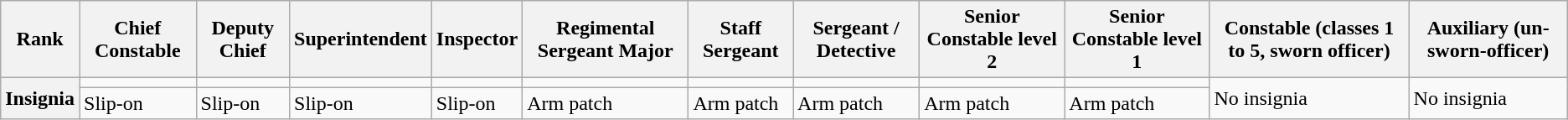<table class="wikitable">
<tr>
<th>Rank</th>
<th>Chief Constable</th>
<th>Deputy Chief</th>
<th>Superintendent</th>
<th>Inspector</th>
<th>Regimental Sergeant Major</th>
<th>Staff Sergeant</th>
<th>Sergeant / Detective</th>
<th>Senior Constable level 2</th>
<th>Senior Constable level 1</th>
<th>Constable (classes 1 to 5, sworn officer)</th>
<th>Auxiliary (un-sworn-officer)</th>
</tr>
<tr>
<th rowspan="2">Insignia</th>
<td></td>
<td></td>
<td></td>
<td></td>
<td></td>
<td></td>
<td></td>
<td></td>
<td></td>
<td rowspan="2">No insignia</td>
<td rowspan="2">No insignia</td>
</tr>
<tr>
<td>Slip-on</td>
<td>Slip-on</td>
<td>Slip-on</td>
<td>Slip-on</td>
<td>Arm patch</td>
<td>Arm patch</td>
<td>Arm patch</td>
<td>Arm patch</td>
<td>Arm patch</td>
</tr>
</table>
